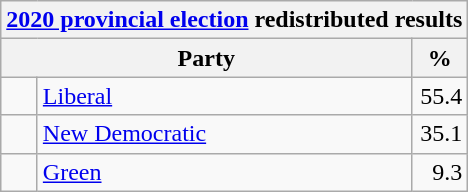<table class="wikitable">
<tr>
<th colspan="4"><a href='#'>2020 provincial election</a> redistributed results</th>
</tr>
<tr>
<th bgcolor="#DDDDFF" width="130px" colspan="2">Party</th>
<th bgcolor="#DDDDFF" width="30px">%</th>
</tr>
<tr>
<td> </td>
<td><a href='#'>Liberal</a></td>
<td align=right>55.4</td>
</tr>
<tr>
<td> </td>
<td><a href='#'>New Democratic</a></td>
<td align=right>35.1</td>
</tr>
<tr>
<td> </td>
<td><a href='#'>Green</a></td>
<td align=right>9.3</td>
</tr>
</table>
